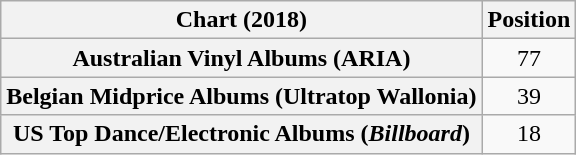<table class="wikitable sortable plainrowheaders" style="text-align:center">
<tr>
<th scope="col">Chart (2018)</th>
<th scope="col">Position</th>
</tr>
<tr>
<th scope="row">Australian Vinyl Albums (ARIA)</th>
<td>77</td>
</tr>
<tr>
<th scope="row">Belgian Midprice Albums (Ultratop Wallonia)</th>
<td>39</td>
</tr>
<tr>
<th scope="row">US Top Dance/Electronic Albums (<em>Billboard</em>)</th>
<td>18</td>
</tr>
</table>
